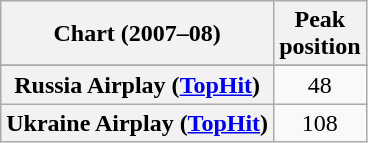<table class="wikitable sortable plainrowheaders" style="text-align:center;">
<tr>
<th scope="col">Chart (2007–08)</th>
<th scope="col">Peak<br>position</th>
</tr>
<tr>
</tr>
<tr>
</tr>
<tr>
</tr>
<tr>
</tr>
<tr>
</tr>
<tr>
<th scope="row">Russia Airplay (<a href='#'>TopHit</a>)</th>
<td>48</td>
</tr>
<tr>
<th scope="row">Ukraine Airplay (<a href='#'>TopHit</a>)</th>
<td>108</td>
</tr>
</table>
